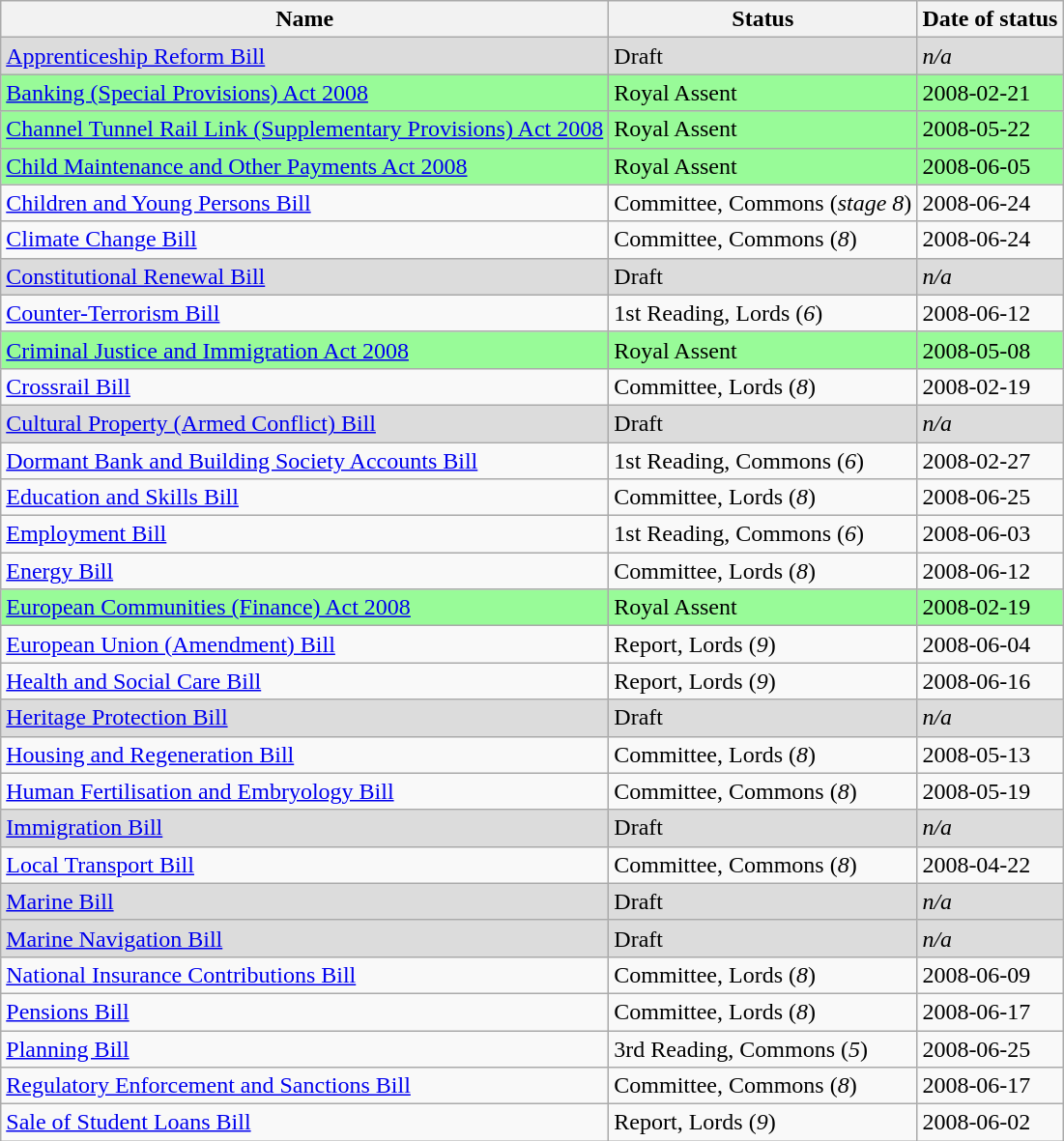<table class=wikitable>
<tr>
<th>Name</th>
<th>Status</th>
<th>Date of status</th>
</tr>
<tr style="background:Gainsboro;">
<td><a href='#'>Apprenticeship Reform Bill</a></td>
<td>Draft</td>
<td><em>n/a</em></td>
</tr>
<tr style="background:PaleGreen;">
<td><a href='#'>Banking (Special Provisions) Act 2008</a></td>
<td>Royal Assent</td>
<td>2008-02-21</td>
</tr>
<tr style="background:PaleGreen;">
<td><a href='#'>Channel Tunnel Rail Link (Supplementary Provisions) Act 2008</a></td>
<td>Royal Assent</td>
<td>2008-05-22</td>
</tr>
<tr style="background:PaleGreen;">
<td><a href='#'>Child Maintenance and Other Payments Act 2008</a></td>
<td>Royal Assent</td>
<td>2008-06-05</td>
</tr>
<tr>
<td><a href='#'>Children and Young Persons Bill</a></td>
<td>Committee, Commons (<em>stage 8</em>)</td>
<td>2008-06-24</td>
</tr>
<tr>
<td><a href='#'>Climate Change Bill</a></td>
<td>Committee, Commons (<em>8</em>)</td>
<td>2008-06-24</td>
</tr>
<tr style="background:Gainsboro;">
<td><a href='#'>Constitutional Renewal Bill</a></td>
<td>Draft</td>
<td><em>n/a</em></td>
</tr>
<tr>
<td><a href='#'>Counter-Terrorism Bill</a></td>
<td>1st Reading, Lords (<em>6</em>)</td>
<td>2008-06-12</td>
</tr>
<tr style="background:PaleGreen;">
<td><a href='#'>Criminal Justice and Immigration Act 2008</a></td>
<td>Royal Assent</td>
<td>2008-05-08</td>
</tr>
<tr>
<td><a href='#'>Crossrail Bill</a></td>
<td>Committee, Lords (<em>8</em>)</td>
<td>2008-02-19</td>
</tr>
<tr style="background:Gainsboro;">
<td><a href='#'>Cultural Property (Armed Conflict) Bill</a></td>
<td>Draft</td>
<td><em>n/a</em></td>
</tr>
<tr>
<td><a href='#'>Dormant Bank and Building Society Accounts Bill</a></td>
<td>1st Reading, Commons (<em>6</em>)</td>
<td>2008-02-27</td>
</tr>
<tr>
<td><a href='#'>Education and Skills Bill</a></td>
<td>Committee, Lords (<em>8</em>)</td>
<td>2008-06-25</td>
</tr>
<tr>
<td><a href='#'>Employment Bill</a></td>
<td>1st Reading, Commons (<em>6</em>)</td>
<td>2008-06-03</td>
</tr>
<tr>
<td><a href='#'>Energy Bill</a></td>
<td>Committee, Lords (<em>8</em>)</td>
<td>2008-06-12</td>
</tr>
<tr style="background:PaleGreen;">
<td><a href='#'>European Communities (Finance) Act 2008</a></td>
<td>Royal Assent</td>
<td>2008-02-19</td>
</tr>
<tr>
<td><a href='#'>European Union (Amendment) Bill</a></td>
<td>Report, Lords (<em>9</em>)</td>
<td>2008-06-04</td>
</tr>
<tr>
<td><a href='#'>Health and Social Care Bill</a></td>
<td>Report, Lords (<em>9</em>)</td>
<td>2008-06-16</td>
</tr>
<tr style="background:Gainsboro;">
<td><a href='#'>Heritage Protection Bill</a></td>
<td>Draft</td>
<td><em>n/a</em></td>
</tr>
<tr>
<td><a href='#'>Housing and Regeneration Bill</a></td>
<td>Committee, Lords (<em>8</em>)</td>
<td>2008-05-13</td>
</tr>
<tr>
<td><a href='#'>Human Fertilisation and Embryology Bill</a></td>
<td>Committee, Commons (<em>8</em>)</td>
<td>2008-05-19</td>
</tr>
<tr style="background:Gainsboro;">
<td><a href='#'>Immigration Bill</a></td>
<td>Draft</td>
<td><em>n/a</em></td>
</tr>
<tr>
<td><a href='#'>Local Transport Bill</a></td>
<td>Committee, Commons (<em>8</em>)</td>
<td>2008-04-22</td>
</tr>
<tr style="background:Gainsboro;">
<td><a href='#'>Marine Bill</a></td>
<td>Draft</td>
<td><em>n/a</em></td>
</tr>
<tr style="background:Gainsboro;">
<td><a href='#'>Marine Navigation Bill</a></td>
<td>Draft</td>
<td><em>n/a</em></td>
</tr>
<tr>
<td><a href='#'>National Insurance Contributions Bill</a></td>
<td>Committee, Lords (<em>8</em>)</td>
<td>2008-06-09</td>
</tr>
<tr>
<td><a href='#'>Pensions Bill</a></td>
<td>Committee, Lords (<em>8</em>)</td>
<td>2008-06-17</td>
</tr>
<tr>
<td><a href='#'>Planning Bill</a></td>
<td>3rd Reading, Commons (<em>5</em>)</td>
<td>2008-06-25</td>
</tr>
<tr>
<td><a href='#'>Regulatory Enforcement and Sanctions Bill</a></td>
<td>Committee, Commons (<em>8</em>)</td>
<td>2008-06-17</td>
</tr>
<tr>
<td><a href='#'>Sale of Student Loans Bill</a></td>
<td>Report, Lords (<em>9</em>)</td>
<td>2008-06-02</td>
</tr>
</table>
